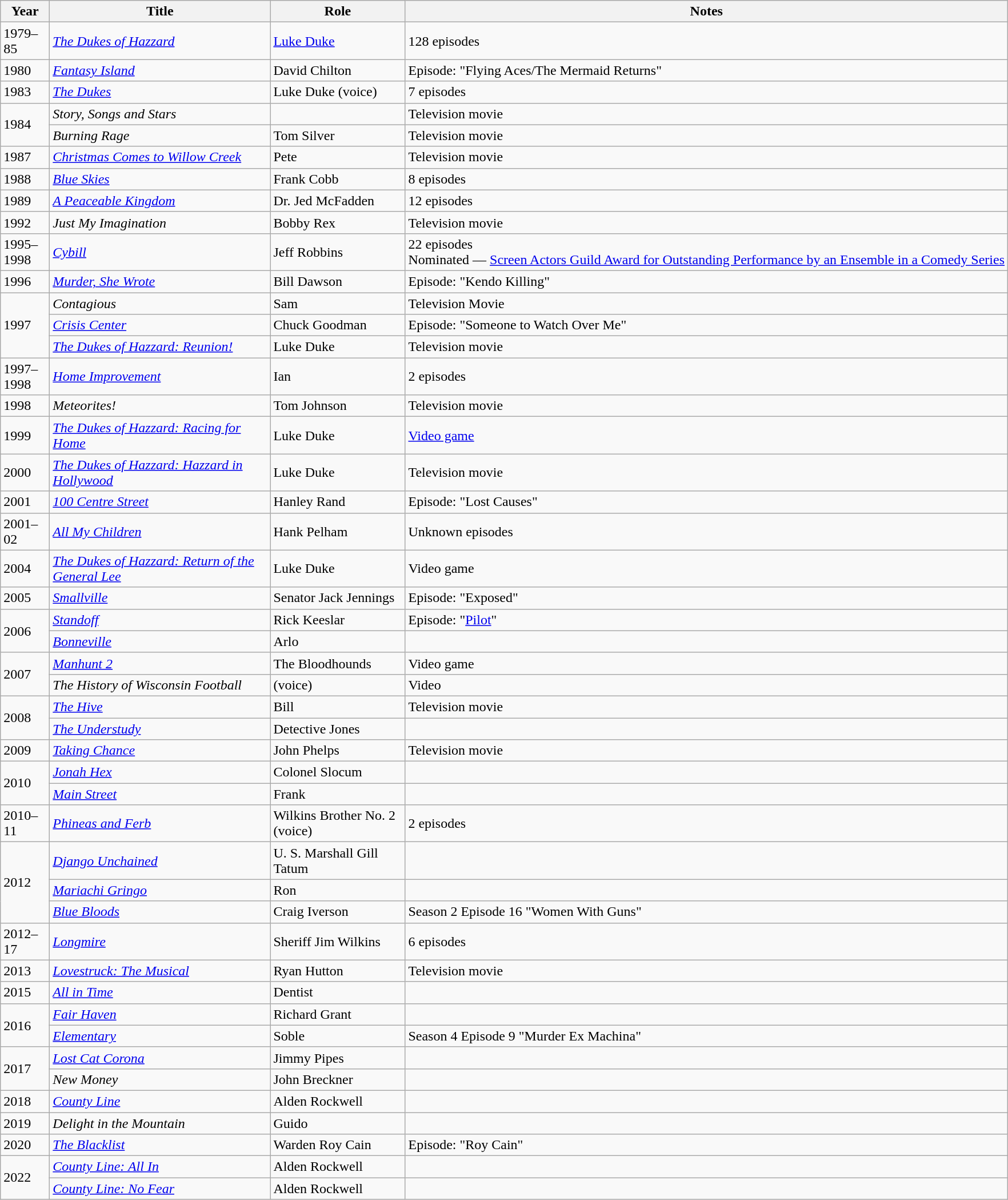<table class="wikitable sortable">
<tr>
<th width="50px">Year</th>
<th width="250px">Title</th>
<th width="150px">Role</th>
<th class="unsortable">Notes</th>
</tr>
<tr>
<td>1979–85</td>
<td><em><a href='#'>The Dukes of Hazzard</a></em></td>
<td><a href='#'>Luke Duke</a></td>
<td>128 episodes</td>
</tr>
<tr>
<td>1980</td>
<td><em><a href='#'>Fantasy Island</a></em></td>
<td>David Chilton</td>
<td>Episode: "Flying Aces/The Mermaid Returns"</td>
</tr>
<tr>
<td>1983</td>
<td><em><a href='#'>The Dukes</a></em></td>
<td>Luke Duke (voice)</td>
<td>7 episodes</td>
</tr>
<tr>
<td rowspan="2">1984</td>
<td><em>Story, Songs and Stars</em></td>
<td></td>
<td>Television movie</td>
</tr>
<tr>
<td><em>Burning Rage</em></td>
<td>Tom Silver</td>
<td>Television movie</td>
</tr>
<tr>
<td>1987</td>
<td><em><a href='#'>Christmas Comes to Willow Creek</a></em></td>
<td>Pete</td>
<td>Television movie</td>
</tr>
<tr>
<td>1988</td>
<td><em><a href='#'>Blue Skies</a></em></td>
<td>Frank Cobb</td>
<td>8 episodes</td>
</tr>
<tr>
<td>1989</td>
<td><em><a href='#'>A Peaceable Kingdom</a></em></td>
<td>Dr. Jed McFadden</td>
<td>12 episodes</td>
</tr>
<tr>
<td>1992</td>
<td><em>Just My Imagination</em></td>
<td>Bobby Rex</td>
<td>Television movie</td>
</tr>
<tr>
<td>1995–1998</td>
<td><em><a href='#'>Cybill</a></em></td>
<td>Jeff Robbins</td>
<td>22 episodes<br>Nominated — <a href='#'>Screen Actors Guild Award for Outstanding Performance by an Ensemble in a Comedy Series</a> </td>
</tr>
<tr>
<td>1996</td>
<td><em><a href='#'>Murder, She Wrote</a></em></td>
<td>Bill Dawson</td>
<td>Episode: "Kendo Killing"</td>
</tr>
<tr>
<td rowspan="3">1997</td>
<td><em>Contagious</em></td>
<td>Sam</td>
<td>Television Movie</td>
</tr>
<tr>
<td><em><a href='#'>Crisis Center</a></em></td>
<td>Chuck Goodman</td>
<td>Episode: "Someone to Watch Over Me"</td>
</tr>
<tr>
<td><em><a href='#'>The Dukes of Hazzard: Reunion!</a></em></td>
<td>Luke Duke</td>
<td>Television movie</td>
</tr>
<tr>
<td>1997–1998</td>
<td><em><a href='#'>Home Improvement</a></em></td>
<td>Ian</td>
<td>2 episodes</td>
</tr>
<tr>
<td>1998</td>
<td><em>Meteorites!</em></td>
<td>Tom Johnson</td>
<td>Television movie</td>
</tr>
<tr>
<td>1999</td>
<td><em><a href='#'>The Dukes of Hazzard: Racing for Home</a></em></td>
<td>Luke Duke</td>
<td><a href='#'>Video game</a></td>
</tr>
<tr>
<td>2000</td>
<td><em><a href='#'>The Dukes of Hazzard: Hazzard in Hollywood</a></em></td>
<td>Luke Duke</td>
<td>Television movie</td>
</tr>
<tr>
<td>2001</td>
<td><em><a href='#'>100 Centre Street</a></em></td>
<td>Hanley Rand</td>
<td>Episode: "Lost Causes"</td>
</tr>
<tr>
<td>2001–02</td>
<td><em><a href='#'>All My Children</a></em></td>
<td>Hank Pelham</td>
<td>Unknown episodes</td>
</tr>
<tr>
<td>2004</td>
<td><em><a href='#'>The Dukes of Hazzard: Return of the General Lee</a></em></td>
<td>Luke Duke</td>
<td>Video game</td>
</tr>
<tr>
<td>2005</td>
<td><em><a href='#'>Smallville</a></em></td>
<td>Senator Jack Jennings</td>
<td>Episode: "Exposed"</td>
</tr>
<tr>
<td rowspan="2">2006</td>
<td><em><a href='#'>Standoff</a></em></td>
<td>Rick Keeslar</td>
<td>Episode: "<a href='#'>Pilot</a>"</td>
</tr>
<tr>
<td><em><a href='#'>Bonneville</a></em></td>
<td>Arlo</td>
<td></td>
</tr>
<tr>
<td rowspan="2">2007</td>
<td><em><a href='#'>Manhunt 2</a></em></td>
<td>The Bloodhounds</td>
<td>Video game</td>
</tr>
<tr>
<td><em>The History of Wisconsin Football</em></td>
<td>(voice)</td>
<td>Video</td>
</tr>
<tr>
<td rowspan="2">2008</td>
<td><em><a href='#'>The Hive</a></em></td>
<td>Bill</td>
<td>Television movie</td>
</tr>
<tr>
<td><em><a href='#'>The Understudy</a></em></td>
<td>Detective Jones</td>
<td></td>
</tr>
<tr>
<td>2009</td>
<td><em><a href='#'>Taking Chance</a></em></td>
<td>John Phelps</td>
<td>Television movie</td>
</tr>
<tr>
<td rowspan="2">2010</td>
<td><em><a href='#'>Jonah Hex</a></em></td>
<td>Colonel Slocum</td>
<td></td>
</tr>
<tr>
<td><em><a href='#'>Main Street</a></em></td>
<td>Frank</td>
<td></td>
</tr>
<tr>
<td>2010–11</td>
<td><em><a href='#'>Phineas and Ferb</a></em></td>
<td>Wilkins Brother No. 2 (voice)</td>
<td>2 episodes</td>
</tr>
<tr>
<td rowspan="3">2012</td>
<td><em><a href='#'>Django Unchained</a></em></td>
<td>U. S. Marshall Gill Tatum</td>
<td></td>
</tr>
<tr>
<td><em><a href='#'>Mariachi Gringo</a></em></td>
<td>Ron</td>
<td></td>
</tr>
<tr>
<td><em><a href='#'>Blue Bloods</a></em></td>
<td>Craig Iverson</td>
<td>Season 2 Episode 16 "Women With Guns"</td>
</tr>
<tr>
<td>2012–17</td>
<td><em><a href='#'>Longmire</a></em></td>
<td>Sheriff Jim Wilkins</td>
<td>6 episodes</td>
</tr>
<tr>
<td>2013</td>
<td><em><a href='#'>Lovestruck: The Musical</a></em></td>
<td>Ryan Hutton</td>
<td>Television movie</td>
</tr>
<tr>
<td>2015</td>
<td><em><a href='#'>All in Time</a></em></td>
<td>Dentist</td>
<td></td>
</tr>
<tr>
<td rowspan="2">2016</td>
<td><em><a href='#'>Fair Haven</a></em></td>
<td>Richard Grant</td>
<td></td>
</tr>
<tr>
<td><em><a href='#'>Elementary</a></em></td>
<td>Soble</td>
<td>Season 4 Episode 9 "Murder Ex Machina"</td>
</tr>
<tr>
<td rowspan="2">2017</td>
<td><em><a href='#'>Lost Cat Corona</a></em></td>
<td>Jimmy Pipes</td>
<td></td>
</tr>
<tr>
<td><em>New Money</em></td>
<td>John Breckner</td>
<td></td>
</tr>
<tr>
<td>2018</td>
<td><em><a href='#'>County Line</a></em></td>
<td>Alden Rockwell</td>
<td></td>
</tr>
<tr>
<td>2019</td>
<td><em>Delight in the Mountain</em></td>
<td>Guido</td>
<td></td>
</tr>
<tr>
<td>2020</td>
<td><em><a href='#'>The Blacklist</a></em></td>
<td>Warden Roy Cain</td>
<td>Episode: "Roy Cain"</td>
</tr>
<tr>
<td rowspan="2">2022</td>
<td><em><a href='#'>County Line: All In</a></em></td>
<td>Alden Rockwell</td>
<td></td>
</tr>
<tr>
<td><em><a href='#'>County Line: No Fear</a></em></td>
<td>Alden Rockwell</td>
<td></td>
</tr>
</table>
